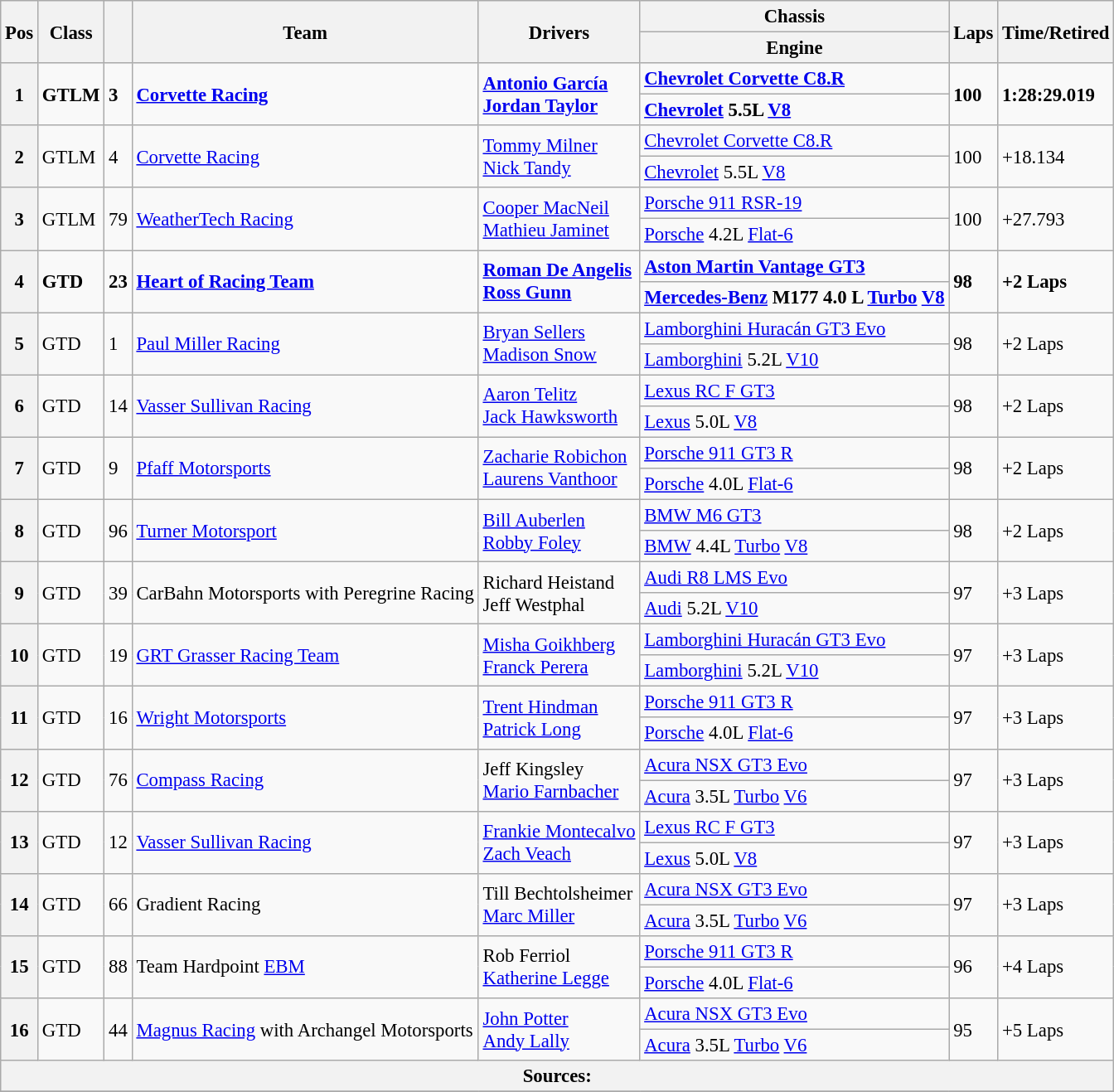<table class="wikitable" style="font-size: 95%;">
<tr>
<th rowspan=2>Pos</th>
<th rowspan=2>Class</th>
<th rowspan=2></th>
<th rowspan=2>Team</th>
<th rowspan=2>Drivers</th>
<th>Chassis</th>
<th rowspan=2>Laps</th>
<th rowspan=2>Time/Retired</th>
</tr>
<tr>
<th>Engine</th>
</tr>
<tr style="font-weight:bold">
<th rowspan=2>1</th>
<td rowspan=2>GTLM</td>
<td rowspan=2>3</td>
<td rowspan=2> <a href='#'>Corvette Racing</a></td>
<td rowspan=2> <a href='#'>Antonio García</a><br> <a href='#'>Jordan Taylor</a></td>
<td><a href='#'>Chevrolet Corvette C8.R</a></td>
<td rowspan=2>100</td>
<td rowspan=2>1:28:29.019</td>
</tr>
<tr style="font-weight:bold">
<td><a href='#'>Chevrolet</a> 5.5L <a href='#'>V8</a></td>
</tr>
<tr>
<th rowspan=2>2</th>
<td rowspan=2>GTLM</td>
<td rowspan=2>4</td>
<td rowspan=2> <a href='#'>Corvette Racing</a></td>
<td rowspan=2> <a href='#'>Tommy Milner</a><br> <a href='#'>Nick Tandy</a></td>
<td><a href='#'>Chevrolet Corvette C8.R</a></td>
<td rowspan=2>100</td>
<td rowspan=2>+18.134</td>
</tr>
<tr>
<td><a href='#'>Chevrolet</a> 5.5L <a href='#'>V8</a></td>
</tr>
<tr>
<th rowspan=2>3</th>
<td rowspan=2>GTLM</td>
<td rowspan=2>79</td>
<td rowspan=2> <a href='#'>WeatherTech Racing</a></td>
<td rowspan=2> <a href='#'>Cooper MacNeil</a><br> <a href='#'>Mathieu Jaminet</a></td>
<td><a href='#'>Porsche 911 RSR-19</a></td>
<td rowspan=2>100</td>
<td rowspan=2>+27.793</td>
</tr>
<tr>
<td><a href='#'>Porsche</a> 4.2L <a href='#'>Flat-6</a></td>
</tr>
<tr style="font-weight:bold">
<th rowspan=2>4</th>
<td rowspan=2>GTD</td>
<td rowspan=2>23</td>
<td rowspan=2> <a href='#'>Heart of Racing Team</a></td>
<td rowspan=2> <a href='#'>Roman De Angelis</a><br> <a href='#'>Ross Gunn</a></td>
<td><a href='#'>Aston Martin Vantage GT3</a></td>
<td rowspan=2>98</td>
<td rowspan=2>+2 Laps</td>
</tr>
<tr style="font-weight:bold">
<td><a href='#'>Mercedes-Benz</a> M177 4.0 L <a href='#'>Turbo</a> <a href='#'>V8</a></td>
</tr>
<tr>
<th rowspan=2>5</th>
<td rowspan=2>GTD</td>
<td rowspan=2>1</td>
<td rowspan=2> <a href='#'>Paul Miller Racing</a></td>
<td rowspan=2> <a href='#'>Bryan Sellers</a><br> <a href='#'>Madison Snow</a></td>
<td><a href='#'>Lamborghini Huracán GT3 Evo</a></td>
<td rowspan=2>98</td>
<td rowspan=2>+2 Laps</td>
</tr>
<tr>
<td><a href='#'>Lamborghini</a> 5.2L <a href='#'>V10</a></td>
</tr>
<tr>
<th rowspan=2>6</th>
<td rowspan=2>GTD</td>
<td rowspan=2>14</td>
<td rowspan=2> <a href='#'>Vasser Sullivan Racing</a></td>
<td rowspan=2> <a href='#'>Aaron Telitz</a><br> <a href='#'>Jack Hawksworth</a></td>
<td><a href='#'>Lexus RC F GT3</a></td>
<td rowspan=2>98</td>
<td rowspan=2>+2 Laps</td>
</tr>
<tr>
<td><a href='#'>Lexus</a> 5.0L <a href='#'>V8</a></td>
</tr>
<tr>
<th rowspan=2>7</th>
<td rowspan=2>GTD</td>
<td rowspan=2>9</td>
<td rowspan=2> <a href='#'>Pfaff Motorsports</a></td>
<td rowspan=2> <a href='#'>Zacharie Robichon</a><br> <a href='#'>Laurens Vanthoor</a></td>
<td><a href='#'>Porsche 911 GT3 R</a></td>
<td rowspan=2>98</td>
<td rowspan=2>+2 Laps</td>
</tr>
<tr>
<td><a href='#'>Porsche</a> 4.0L <a href='#'>Flat-6</a></td>
</tr>
<tr>
<th rowspan=2>8</th>
<td rowspan=2>GTD</td>
<td rowspan=2>96</td>
<td rowspan=2> <a href='#'>Turner Motorsport</a></td>
<td rowspan=2> <a href='#'>Bill Auberlen</a><br> <a href='#'>Robby Foley</a></td>
<td><a href='#'>BMW M6 GT3</a></td>
<td rowspan=2>98</td>
<td rowspan=2>+2 Laps</td>
</tr>
<tr>
<td><a href='#'>BMW</a> 4.4L <a href='#'>Turbo</a> <a href='#'>V8</a></td>
</tr>
<tr>
<th rowspan=2>9</th>
<td rowspan=2>GTD</td>
<td rowspan=2>39</td>
<td rowspan=2> CarBahn Motorsports with Peregrine Racing</td>
<td rowspan=2> Richard Heistand<br> Jeff Westphal</td>
<td><a href='#'>Audi R8 LMS Evo</a></td>
<td rowspan=2>97</td>
<td rowspan=2>+3 Laps</td>
</tr>
<tr>
<td><a href='#'>Audi</a> 5.2L <a href='#'>V10</a></td>
</tr>
<tr>
<th rowspan=2>10</th>
<td rowspan=2>GTD</td>
<td rowspan=2>19</td>
<td rowspan=2> <a href='#'>GRT Grasser Racing Team</a></td>
<td rowspan=2> <a href='#'>Misha Goikhberg</a><br> <a href='#'>Franck Perera</a></td>
<td><a href='#'>Lamborghini Huracán GT3 Evo</a></td>
<td rowspan=2>97</td>
<td rowspan=2>+3 Laps</td>
</tr>
<tr>
<td><a href='#'>Lamborghini</a> 5.2L <a href='#'>V10</a></td>
</tr>
<tr>
<th rowspan=2>11</th>
<td rowspan=2>GTD</td>
<td rowspan=2>16</td>
<td rowspan=2> <a href='#'>Wright Motorsports</a></td>
<td rowspan=2> <a href='#'>Trent Hindman</a><br> <a href='#'>Patrick Long</a></td>
<td><a href='#'>Porsche 911 GT3 R</a></td>
<td rowspan=2>97</td>
<td rowspan=2>+3 Laps</td>
</tr>
<tr>
<td><a href='#'>Porsche</a> 4.0L <a href='#'>Flat-6</a></td>
</tr>
<tr>
<th rowspan=2>12</th>
<td rowspan=2>GTD</td>
<td rowspan=2>76</td>
<td rowspan=2> <a href='#'>Compass Racing</a></td>
<td rowspan=2> Jeff Kingsley<br> <a href='#'>Mario Farnbacher</a></td>
<td><a href='#'>Acura NSX GT3 Evo</a></td>
<td rowspan=2>97</td>
<td rowspan=2>+3 Laps</td>
</tr>
<tr>
<td><a href='#'>Acura</a> 3.5L <a href='#'>Turbo</a> <a href='#'>V6</a></td>
</tr>
<tr>
<th rowspan=2>13</th>
<td rowspan=2>GTD</td>
<td rowspan=2>12</td>
<td rowspan=2> <a href='#'>Vasser Sullivan Racing</a></td>
<td rowspan=2> <a href='#'>Frankie Montecalvo</a><br> <a href='#'>Zach Veach</a></td>
<td><a href='#'>Lexus RC F GT3</a></td>
<td rowspan=2>97</td>
<td rowspan=2>+3 Laps</td>
</tr>
<tr>
<td><a href='#'>Lexus</a> 5.0L <a href='#'>V8</a></td>
</tr>
<tr>
<th rowspan=2>14</th>
<td rowspan=2>GTD</td>
<td rowspan=2>66</td>
<td rowspan=2> Gradient Racing</td>
<td rowspan=2> Till Bechtolsheimer<br> <a href='#'>Marc Miller</a></td>
<td><a href='#'>Acura NSX GT3 Evo</a></td>
<td rowspan=2>97</td>
<td rowspan=2>+3 Laps</td>
</tr>
<tr>
<td><a href='#'>Acura</a> 3.5L <a href='#'>Turbo</a> <a href='#'>V6</a></td>
</tr>
<tr>
<th rowspan=2>15</th>
<td rowspan=2>GTD</td>
<td rowspan=2>88</td>
<td rowspan=2> Team Hardpoint <a href='#'>EBM</a></td>
<td rowspan=2> Rob Ferriol<br> <a href='#'>Katherine Legge</a></td>
<td><a href='#'>Porsche 911 GT3 R</a></td>
<td rowspan=2>96</td>
<td rowspan=2>+4 Laps</td>
</tr>
<tr>
<td><a href='#'>Porsche</a> 4.0L <a href='#'>Flat-6</a></td>
</tr>
<tr>
<th rowspan=2>16</th>
<td rowspan=2>GTD</td>
<td rowspan=2>44</td>
<td rowspan=2> <a href='#'>Magnus Racing</a> with Archangel Motorsports</td>
<td rowspan=2> <a href='#'>John Potter</a><br> <a href='#'>Andy Lally</a></td>
<td><a href='#'>Acura NSX GT3 Evo</a></td>
<td rowspan=2>95</td>
<td rowspan=2>+5 Laps</td>
</tr>
<tr>
<td><a href='#'>Acura</a> 3.5L <a href='#'>Turbo</a> <a href='#'>V6</a></td>
</tr>
<tr>
<th colspan=8 align=center>Sources:</th>
</tr>
<tr>
</tr>
</table>
